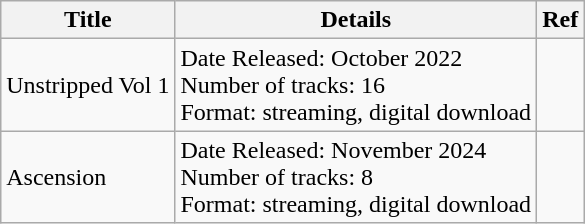<table class="wikitable">
<tr>
<th>Title</th>
<th>Details</th>
<th>Ref</th>
</tr>
<tr>
<td>Unstripped Vol 1</td>
<td>Date Released: October 2022<br>Number of tracks: 16<br>Format: streaming, digital download</td>
<td></td>
</tr>
<tr>
<td>Ascension</td>
<td>Date Released: November 2024<br>Number of tracks: 8<br>Format: streaming, digital download</td>
<td></td>
</tr>
</table>
